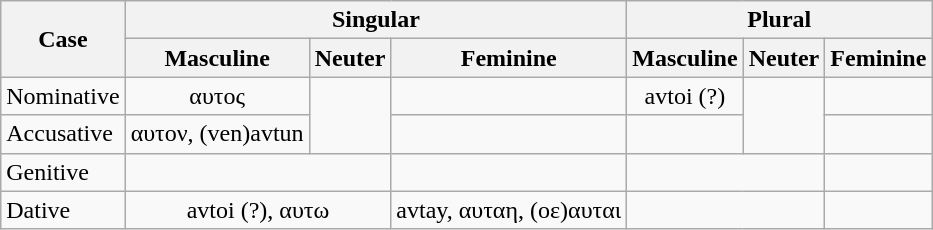<table class="wikitable">
<tr>
<th rowspan="2">Case</th>
<th colspan="3">Singular</th>
<th colspan="3">Plural</th>
</tr>
<tr>
<th>Masculine</th>
<th>Neuter</th>
<th>Feminine</th>
<th>Masculine</th>
<th>Neuter</th>
<th>Feminine</th>
</tr>
<tr>
<td>Nominative</td>
<td align="center">αυτος</td>
<td rowspan="2"></td>
<td></td>
<td align="center">avtoi (?)</td>
<td rowspan="2"></td>
<td></td>
</tr>
<tr>
<td>Accusative</td>
<td align="center">αυτον, (ven)avtun</td>
<td></td>
<td></td>
<td></td>
</tr>
<tr>
<td>Genitive</td>
<td colspan="2"></td>
<td></td>
<td colspan="2"></td>
<td colspan="2"></td>
</tr>
<tr>
<td>Dative</td>
<td colspan="2" align="center">avtoi (?), αυτω</td>
<td align="center">avtay, αυταη, (οε)αυται</td>
<td colspan="2"></td>
<td colspan="2"></td>
</tr>
</table>
